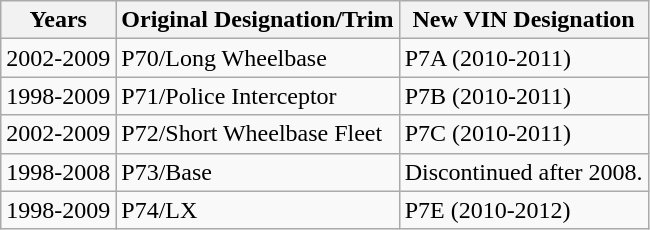<table class="wikitable">
<tr>
<th>Years</th>
<th>Original Designation/Trim</th>
<th>New VIN Designation</th>
</tr>
<tr>
<td>2002-2009</td>
<td>P70/Long Wheelbase</td>
<td>P7A (2010-2011)</td>
</tr>
<tr>
<td>1998-2009</td>
<td>P71/Police Interceptor</td>
<td>P7B (2010-2011)</td>
</tr>
<tr>
<td>2002-2009</td>
<td>P72/Short Wheelbase Fleet</td>
<td>P7C (2010-2011)</td>
</tr>
<tr>
<td>1998-2008</td>
<td>P73/Base</td>
<td>Discontinued after 2008.</td>
</tr>
<tr>
<td>1998-2009</td>
<td>P74/LX</td>
<td>P7E (2010-2012)</td>
</tr>
</table>
